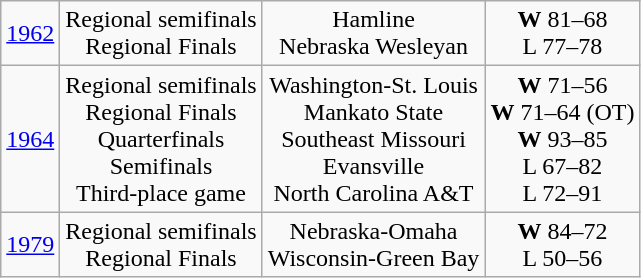<table class="wikitable">
<tr align="center">
<td><a href='#'>1962</a></td>
<td>Regional semifinals<br>Regional Finals</td>
<td>Hamline<br>Nebraska Wesleyan</td>
<td><strong>W</strong> 81–68<br> L 77–78</td>
</tr>
<tr align="center">
<td><a href='#'>1964</a></td>
<td>Regional semifinals<br>Regional Finals<br>Quarterfinals<br>Semifinals<br>Third-place game</td>
<td>Washington-St. Louis <br> Mankato State <br> Southeast Missouri<br>Evansville<br>North Carolina A&T</td>
<td><strong>W</strong> 71–56<br><strong>W</strong> 71–64 (OT)<br><strong>W</strong> 93–85<br>L 67–82<br>L 72–91</td>
</tr>
<tr align="center">
<td><a href='#'>1979</a></td>
<td>Regional semifinals<br>Regional Finals</td>
<td>Nebraska-Omaha<br>Wisconsin-Green Bay</td>
<td><strong>W</strong> 84–72<br> L 50–56</td>
</tr>
</table>
